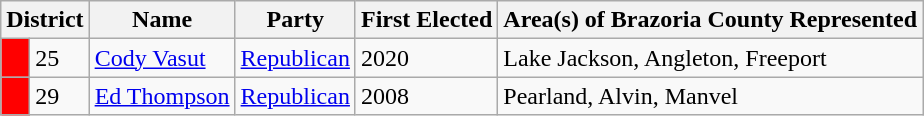<table class=wikitable>
<tr>
<th colspan=2 align=center valign=bottom><strong>District</strong></th>
<th align=center valign=bottom><strong>Name</strong></th>
<th align=center valign=bottom><strong>Party</strong></th>
<th align=center valign=bottom><strong>First Elected</strong></th>
<th align=center valign=bottom><strong>Area(s) of Brazoria County Represented</strong></th>
</tr>
<tr>
<td bgcolor="red"> </td>
<td>25</td>
<td><a href='#'>Cody Vasut</a></td>
<td><a href='#'>Republican</a></td>
<td>2020</td>
<td>Lake Jackson, Angleton, Freeport</td>
</tr>
<tr>
<td bgcolor="red"> </td>
<td>29</td>
<td><a href='#'>Ed Thompson</a></td>
<td><a href='#'>Republican</a></td>
<td>2008</td>
<td>Pearland, Alvin, Manvel</td>
</tr>
</table>
